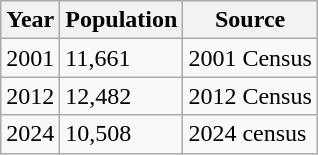<table class="wikitable">
<tr>
<th>Year</th>
<th>Population</th>
<th>Source</th>
</tr>
<tr>
<td>2001</td>
<td>11,661</td>
<td>2001 Census</td>
</tr>
<tr>
<td>2012</td>
<td>12,482</td>
<td>2012 Census</td>
</tr>
<tr>
<td>2024</td>
<td>10,508</td>
<td>2024 census</td>
</tr>
</table>
